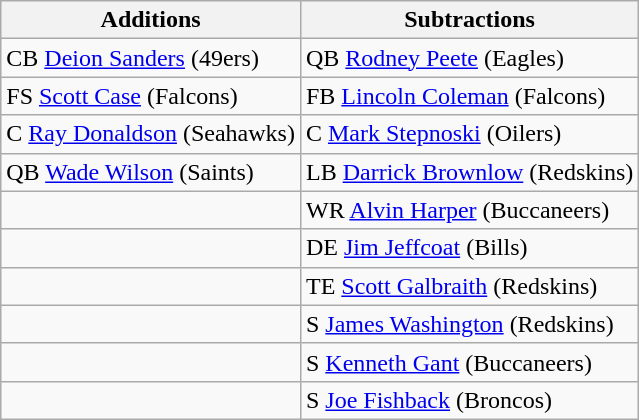<table class="wikitable">
<tr>
<th>Additions</th>
<th>Subtractions</th>
</tr>
<tr>
<td>CB <a href='#'>Deion Sanders</a> (49ers)</td>
<td>QB <a href='#'>Rodney Peete</a> (Eagles)</td>
</tr>
<tr>
<td>FS <a href='#'>Scott Case</a> (Falcons)</td>
<td>FB <a href='#'>Lincoln Coleman</a> (Falcons)</td>
</tr>
<tr>
<td>C <a href='#'>Ray Donaldson</a> (Seahawks)</td>
<td>C <a href='#'>Mark Stepnoski</a> (Oilers)</td>
</tr>
<tr>
<td>QB <a href='#'>Wade Wilson</a> (Saints)</td>
<td>LB <a href='#'>Darrick Brownlow</a> (Redskins)</td>
</tr>
<tr>
<td></td>
<td>WR <a href='#'>Alvin Harper</a> (Buccaneers)</td>
</tr>
<tr>
<td></td>
<td>DE <a href='#'>Jim Jeffcoat</a> (Bills)</td>
</tr>
<tr>
<td></td>
<td>TE <a href='#'>Scott Galbraith</a> (Redskins)</td>
</tr>
<tr>
<td></td>
<td>S <a href='#'>James Washington</a> (Redskins)</td>
</tr>
<tr>
<td></td>
<td>S <a href='#'>Kenneth Gant</a> (Buccaneers)</td>
</tr>
<tr>
<td></td>
<td>S <a href='#'>Joe Fishback</a> (Broncos)</td>
</tr>
</table>
